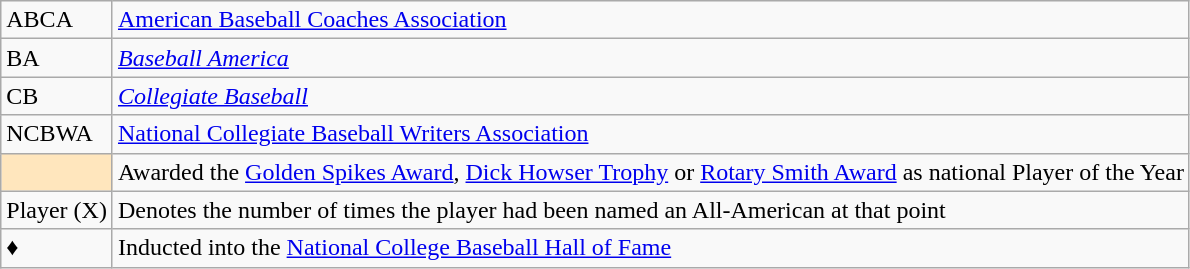<table class="wikitable">
<tr>
<td>ABCA</td>
<td><a href='#'>American Baseball Coaches Association</a></td>
</tr>
<tr>
<td>BA</td>
<td><em><a href='#'>Baseball America</a></em></td>
</tr>
<tr>
<td>CB</td>
<td><em><a href='#'>Collegiate Baseball</a></em></td>
</tr>
<tr>
<td>NCBWA</td>
<td><a href='#'>National Collegiate Baseball Writers Association</a></td>
</tr>
<tr>
<td style="background-color:#FFE6BD"></td>
<td>Awarded the <a href='#'>Golden Spikes Award</a>, <a href='#'>Dick Howser Trophy</a> or <a href='#'>Rotary Smith Award</a> as national Player of the Year</td>
</tr>
<tr>
<td>Player (X)</td>
<td>Denotes the number of times the player had been named an All-American at that point</td>
</tr>
<tr>
<td>♦</td>
<td>Inducted into the <a href='#'>National College Baseball Hall of Fame</a></td>
</tr>
</table>
